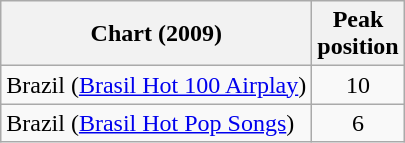<table class="wikitable sortable">
<tr>
<th>Chart (2009)</th>
<th>Peak<br>position</th>
</tr>
<tr>
<td>Brazil (<a href='#'>Brasil Hot 100 Airplay</a>)</td>
<td align="center">10</td>
</tr>
<tr>
<td>Brazil (<a href='#'>Brasil Hot Pop Songs</a>)</td>
<td align="center">6</td>
</tr>
</table>
